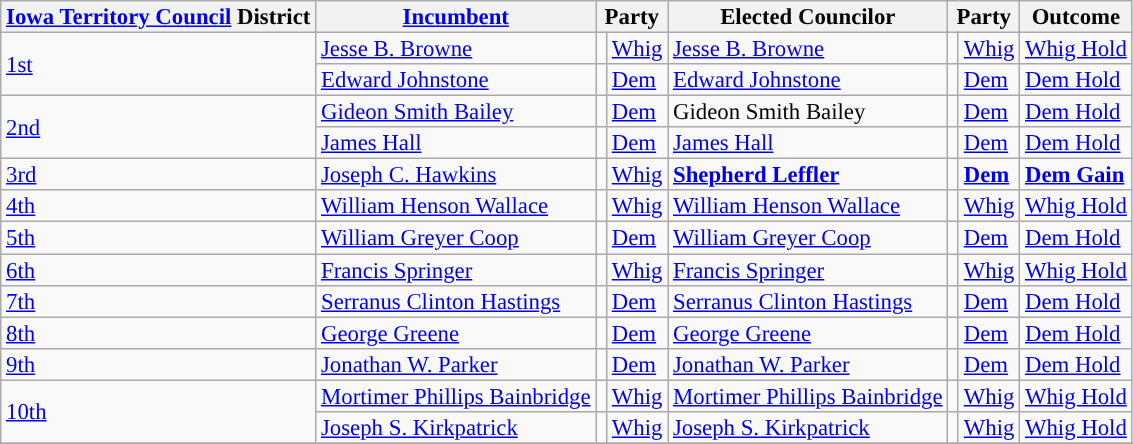<table class="sortable wikitable" style="font-size:95%;line-height:14px;">
<tr>
<th class="sortable"><a href='#'>Iowa Territory Council</a> District</th>
<th class="sortable"><a href='#'>Incumbent</a></th>
<th colspan="2">Party</th>
<th class="sortable">Elected Councilor</th>
<th colspan="2">Party</th>
<th class="sortable">Outcome</th>
</tr>
<tr>
<td rowspan="2"><a href='#'>1st</a></td>
<td><a href='#'>Jesse B. Browne</a></td>
<td style="background:"></td>
<td><a href='#'>Whig</a></td>
<td><a href='#'>Jesse B. Browne</a></td>
<td style="background:"></td>
<td><a href='#'>Whig</a></td>
<td><a href='#'>Whig Hold</a></td>
</tr>
<tr>
<td><a href='#'>Edward Johnstone</a></td>
<td style="background:"></td>
<td><a href='#'>Dem</a></td>
<td><a href='#'>Edward Johnstone</a></td>
<td style="background:"></td>
<td><a href='#'>Dem</a></td>
<td><a href='#'>Dem Hold</a></td>
</tr>
<tr>
<td rowspan="2"><a href='#'>2nd</a></td>
<td><a href='#'>Gideon Smith Bailey</a></td>
<td style="background:"></td>
<td><a href='#'>Dem</a></td>
<td>Gideon Smith Bailey</td>
<td style="background:"></td>
<td><a href='#'>Dem</a></td>
<td><a href='#'>Dem Hold</a></td>
</tr>
<tr>
<td><a href='#'>James Hall</a></td>
<td style="background:"></td>
<td><a href='#'>Dem</a></td>
<td><a href='#'>James Hall</a></td>
<td style="background:"></td>
<td><a href='#'>Dem</a></td>
<td><a href='#'>Dem Hold</a></td>
</tr>
<tr>
<td><a href='#'>3rd</a></td>
<td><a href='#'>Joseph C. Hawkins</a></td>
<td style="background:"></td>
<td><a href='#'>Whig</a></td>
<td><strong><a href='#'>Shepherd Leffler</a></strong></td>
<td style="background:"></td>
<td><strong><a href='#'>Dem</a></strong></td>
<td><strong><a href='#'>Dem Gain</a></strong></td>
</tr>
<tr>
<td><a href='#'>4th</a></td>
<td><a href='#'>William Henson Wallace</a></td>
<td style="background:"></td>
<td><a href='#'>Whig</a></td>
<td><a href='#'>William Henson Wallace</a></td>
<td style="background:"></td>
<td><a href='#'>Whig</a></td>
<td><a href='#'>Whig Hold</a></td>
</tr>
<tr>
<td><a href='#'>5th</a></td>
<td><a href='#'>William Greyer Coop</a></td>
<td style="background:"></td>
<td><a href='#'>Dem</a></td>
<td><a href='#'>William Greyer Coop</a></td>
<td style="background:"></td>
<td><a href='#'>Dem</a></td>
<td><a href='#'>Dem Hold</a></td>
</tr>
<tr>
<td><a href='#'>6th</a></td>
<td><a href='#'>Francis Springer</a></td>
<td style="background:"></td>
<td><a href='#'>Whig</a></td>
<td><a href='#'>Francis Springer</a></td>
<td style="background:"></td>
<td><a href='#'>Whig</a></td>
<td><a href='#'>Whig Hold</a></td>
</tr>
<tr>
<td><a href='#'>7th</a></td>
<td><a href='#'>Serranus Clinton Hastings</a></td>
<td style="background:"></td>
<td><a href='#'>Dem</a></td>
<td><a href='#'>Serranus Clinton Hastings</a></td>
<td style="background:"></td>
<td><a href='#'>Dem</a></td>
<td><a href='#'>Dem Hold</a></td>
</tr>
<tr>
<td><a href='#'>8th</a></td>
<td><a href='#'>George Greene</a></td>
<td style="background:"></td>
<td><a href='#'>Dem</a></td>
<td><a href='#'>George Greene</a></td>
<td style="background:"></td>
<td><a href='#'>Dem</a></td>
<td><a href='#'>Dem Hold</a></td>
</tr>
<tr>
<td><a href='#'>9th</a></td>
<td><a href='#'>Jonathan W. Parker</a></td>
<td style="background:"></td>
<td><a href='#'>Dem</a></td>
<td><a href='#'>Jonathan W. Parker</a></td>
<td style="background:"></td>
<td><a href='#'>Dem</a></td>
<td><a href='#'>Dem Hold</a></td>
</tr>
<tr>
<td rowspan="2"><a href='#'>10th</a></td>
<td><a href='#'>Mortimer Phillips Bainbridge</a></td>
<td style="background:"></td>
<td><a href='#'>Whig</a></td>
<td><a href='#'>Mortimer Phillips Bainbridge</a></td>
<td style="background:"></td>
<td><a href='#'>Whig</a></td>
<td><a href='#'>Whig Hold</a></td>
</tr>
<tr>
<td><a href='#'>Joseph S. Kirkpatrick</a></td>
<td style="background:"></td>
<td><a href='#'>Whig</a></td>
<td><a href='#'>Joseph S. Kirkpatrick</a></td>
<td style="background:"></td>
<td><a href='#'>Whig</a></td>
<td><a href='#'>Whig Hold</a></td>
</tr>
<tr>
</tr>
</table>
